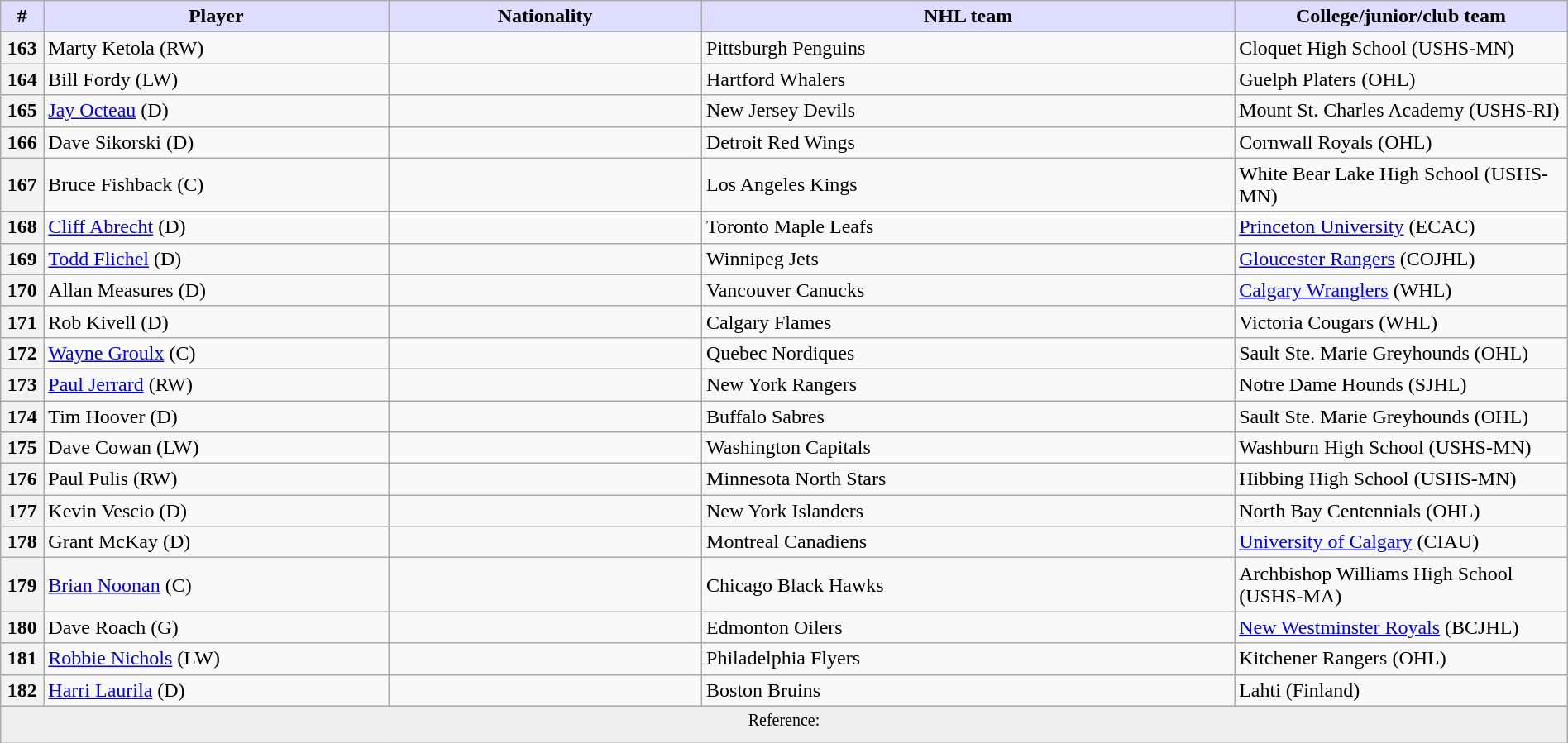<table class="wikitable" style="width: 100%">
<tr>
<th style="background:#ddf; width:2.75%;">#</th>
<th style="background:#ddf; width:22.0%;">Player</th>
<th style="background:#ddf; width:20.0%;">Nationality</th>
<th style="background:#ddf; width:34.0%;">NHL team</th>
<th style="background:#ddf; width:100.0%;">College/junior/club team</th>
</tr>
<tr>
<th>163</th>
<td>Marty Ketola (RW)</td>
<td></td>
<td>Pittsburgh Penguins</td>
<td>Cloquet High School (USHS-MN)</td>
</tr>
<tr>
<th>164</th>
<td>Bill Fordy (LW)</td>
<td></td>
<td>Hartford Whalers</td>
<td>Guelph Platers (OHL)</td>
</tr>
<tr>
<th>165</th>
<td><a href='#'>Jay Octeau</a> (D)</td>
<td></td>
<td>New Jersey Devils</td>
<td>Mount St. Charles Academy (USHS-RI)</td>
</tr>
<tr>
<th>166</th>
<td>Dave Sikorski (D)</td>
<td></td>
<td>Detroit Red Wings</td>
<td>Cornwall Royals (OHL)</td>
</tr>
<tr>
<th>167</th>
<td>Bruce Fishback (C)</td>
<td></td>
<td>Los Angeles Kings</td>
<td>White Bear Lake High School (USHS-MN)</td>
</tr>
<tr>
<th>168</th>
<td><a href='#'>Cliff Abrecht</a> (D)</td>
<td></td>
<td>Toronto Maple Leafs</td>
<td><a href='#'>Princeton University</a> (ECAC)</td>
</tr>
<tr>
<th>169</th>
<td><a href='#'>Todd Flichel</a> (D)</td>
<td></td>
<td>Winnipeg Jets</td>
<td><a href='#'>Gloucester Rangers</a> (COJHL)</td>
</tr>
<tr>
<th>170</th>
<td>Allan Measures (D)</td>
<td></td>
<td>Vancouver Canucks</td>
<td><a href='#'>Calgary Wranglers</a> (WHL)</td>
</tr>
<tr>
<th>171</th>
<td>Rob Kivell (D)</td>
<td></td>
<td>Calgary Flames</td>
<td>Victoria Cougars (WHL)</td>
</tr>
<tr>
<th>172</th>
<td><a href='#'>Wayne Groulx</a> (C)</td>
<td></td>
<td>Quebec Nordiques</td>
<td>Sault Ste. Marie Greyhounds (OHL)</td>
</tr>
<tr>
<th>173</th>
<td><a href='#'>Paul Jerrard</a> (RW)</td>
<td></td>
<td>New York Rangers</td>
<td>Notre Dame Hounds (SJHL)</td>
</tr>
<tr>
<th>174</th>
<td>Tim Hoover (D)</td>
<td></td>
<td>Buffalo Sabres</td>
<td>Sault Ste. Marie Greyhounds (OHL)</td>
</tr>
<tr>
<th>175</th>
<td>Dave Cowan (LW)</td>
<td></td>
<td>Washington Capitals</td>
<td>Washburn High School (USHS-MN)</td>
</tr>
<tr>
<th>176</th>
<td>Paul Pulis (RW)</td>
<td></td>
<td>Minnesota North Stars</td>
<td>Hibbing High School (USHS-MN)</td>
</tr>
<tr>
<th>177</th>
<td>Kevin Vescio (D)</td>
<td></td>
<td>New York Islanders</td>
<td>North Bay Centennials (OHL)</td>
</tr>
<tr>
<th>178</th>
<td>Grant McKay (D)</td>
<td></td>
<td>Montreal Canadiens</td>
<td><a href='#'>University of Calgary</a> (CIAU)</td>
</tr>
<tr>
<th>179</th>
<td><a href='#'>Brian Noonan</a> (C)</td>
<td></td>
<td>Chicago Black Hawks</td>
<td>Archbishop Williams High School (USHS-MA)</td>
</tr>
<tr>
<th>180</th>
<td>Dave Roach (G)</td>
<td></td>
<td>Edmonton Oilers</td>
<td><a href='#'>New Westminster Royals</a> (BCJHL)</td>
</tr>
<tr>
<th>181</th>
<td><a href='#'>Robbie Nichols</a> (LW)</td>
<td></td>
<td>Philadelphia Flyers</td>
<td>Kitchener Rangers (OHL)</td>
</tr>
<tr>
<th>182</th>
<td><a href='#'>Harri Laurila</a> (D)</td>
<td></td>
<td>Boston Bruins</td>
<td>Lahti (Finland)</td>
</tr>
<tr>
<td colspan="6" style="text-align:center; background:#efefef;"><sup>Reference: </sup></td>
</tr>
</table>
